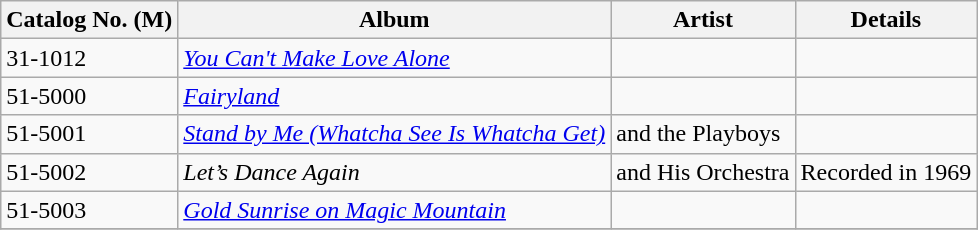<table class="wikitable sortable">
<tr>
<th>Catalog No. (M)</th>
<th>Album</th>
<th>Artist</th>
<th>Details</th>
</tr>
<tr>
<td>31-1012</td>
<td><em><a href='#'>You Can't Make Love Alone</a></em></td>
<td></td>
<td></td>
</tr>
<tr>
<td>51-5000</td>
<td><em><a href='#'>Fairyland</a></em></td>
<td></td>
<td></td>
</tr>
<tr>
<td>51-5001</td>
<td><em><a href='#'>Stand by Me (Whatcha See Is Whatcha Get)</a></em></td>
<td> and the Playboys</td>
<td></td>
</tr>
<tr>
<td>51-5002</td>
<td><em>Let’s Dance Again</em></td>
<td> and His Orchestra</td>
<td>Recorded in 1969</td>
</tr>
<tr>
<td>51-5003</td>
<td><em><a href='#'>Gold Sunrise on Magic Mountain</a></em></td>
<td></td>
<td></td>
</tr>
<tr>
</tr>
</table>
